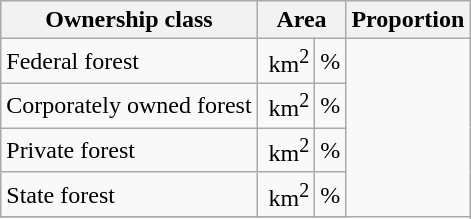<table class="wikitable sortable">
<tr>
<th>Ownership class</th>
<th colspan=2>Area</th>
<th colspan=2>Proportion</th>
</tr>
<tr>
<td>Federal forest</td>
<td> km<sup>2</sup></td>
<td>%</td>
</tr>
<tr>
<td>Corporately owned forest</td>
<td> km<sup>2</sup></td>
<td>%</td>
</tr>
<tr>
<td>Private forest</td>
<td> km<sup>2</sup></td>
<td>%</td>
</tr>
<tr>
<td>State forest</td>
<td> km<sup>2</sup></td>
<td>%</td>
</tr>
<tr>
</tr>
</table>
